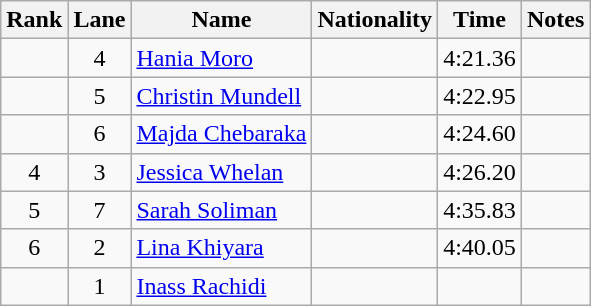<table class="wikitable sortable" style="text-align:center">
<tr>
<th>Rank</th>
<th>Lane</th>
<th>Name</th>
<th>Nationality</th>
<th>Time</th>
<th>Notes</th>
</tr>
<tr>
<td></td>
<td>4</td>
<td align=left><a href='#'>Hania Moro</a></td>
<td align=left></td>
<td>4:21.36</td>
<td></td>
</tr>
<tr>
<td></td>
<td>5</td>
<td align=left><a href='#'>Christin Mundell</a></td>
<td align=left></td>
<td>4:22.95</td>
<td></td>
</tr>
<tr>
<td></td>
<td>6</td>
<td align=left><a href='#'>Majda Chebaraka</a></td>
<td align=left></td>
<td>4:24.60</td>
<td></td>
</tr>
<tr>
<td>4</td>
<td>3</td>
<td align=left><a href='#'>Jessica Whelan</a></td>
<td align=left></td>
<td>4:26.20</td>
<td></td>
</tr>
<tr>
<td>5</td>
<td>7</td>
<td align=left><a href='#'>Sarah Soliman</a></td>
<td align=left></td>
<td>4:35.83</td>
<td></td>
</tr>
<tr>
<td>6</td>
<td>2</td>
<td align=left><a href='#'>Lina Khiyara</a></td>
<td align=left></td>
<td>4:40.05</td>
<td></td>
</tr>
<tr>
<td></td>
<td>1</td>
<td align=left><a href='#'>Inass Rachidi</a></td>
<td align=left></td>
<td></td>
<td></td>
</tr>
</table>
